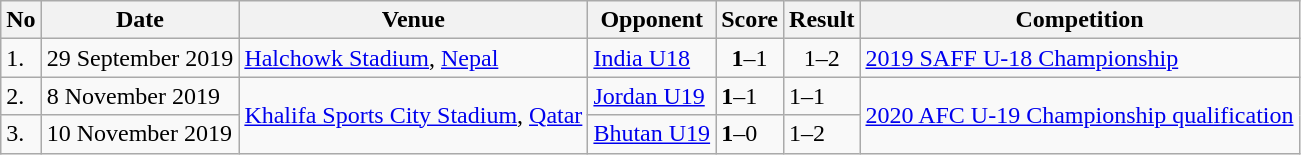<table class="wikitable" style="font-size:100%;">
<tr>
<th>No</th>
<th>Date</th>
<th>Venue</th>
<th>Opponent</th>
<th>Score</th>
<th>Result</th>
<th>Competition</th>
</tr>
<tr>
<td>1.</td>
<td>29 September 2019</td>
<td><a href='#'>Halchowk Stadium</a>, <a href='#'>Nepal</a></td>
<td> <a href='#'>India U18</a></td>
<td align="center"><strong>1</strong>–1</td>
<td align="center">1–2</td>
<td><a href='#'>2019 SAFF U-18 Championship</a></td>
</tr>
<tr>
<td>2.</td>
<td>8 November 2019</td>
<td rowspan="2"><a href='#'>Khalifa Sports City Stadium</a>, <a href='#'>Qatar</a></td>
<td> <a href='#'>Jordan U19</a></td>
<td><strong>1</strong>–1</td>
<td>1–1</td>
<td rowspan="2"><a href='#'>2020 AFC U-19 Championship qualification</a></td>
</tr>
<tr>
<td>3.</td>
<td>10 November 2019</td>
<td> <a href='#'>Bhutan U19</a></td>
<td><strong>1</strong>–0</td>
<td>1–2</td>
</tr>
</table>
